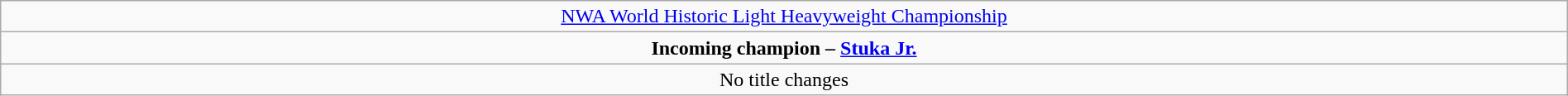<table class="wikitable" style="text-align:center; width:100%;">
<tr>
<td colspan="5" style="text-align: center;"><a href='#'>NWA World Historic Light Heavyweight Championship</a></td>
</tr>
<tr>
<td colspan="5" style="text-align: center;"><strong>Incoming champion – <a href='#'>Stuka Jr.</a></strong></td>
</tr>
<tr>
<td colspan="5">No title changes</td>
</tr>
</table>
